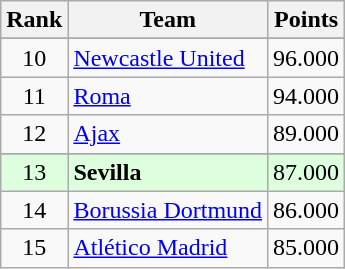<table class="wikitable" style="text-align: center;">
<tr>
<th>Rank</th>
<th>Team</th>
<th>Points</th>
</tr>
<tr>
</tr>
<tr>
<td>10</td>
<td align=left> <a href='#'>Newcastle United</a></td>
<td>96.000</td>
</tr>
<tr>
<td>11</td>
<td align=left> <a href='#'>Roma</a></td>
<td>94.000</td>
</tr>
<tr>
<td>12</td>
<td align=left> <a href='#'>Ajax</a></td>
<td>89.000</td>
</tr>
<tr>
</tr>
<tr style="background:#dfd;">
<td>13</td>
<td align=left> <strong>Sevilla</strong></td>
<td>87.000</td>
</tr>
<tr>
<td>14</td>
<td align=left> <a href='#'>Borussia Dortmund</a></td>
<td>86.000</td>
</tr>
<tr>
<td>15</td>
<td align=left> <a href='#'>Atlético Madrid</a></td>
<td>85.000</td>
</tr>
</table>
